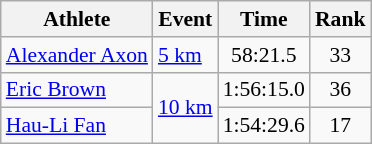<table class=wikitable style="font-size:90%;">
<tr>
<th>Athlete</th>
<th>Event</th>
<th>Time</th>
<th>Rank</th>
</tr>
<tr align=center>
<td align=left><a href='#'>Alexander Axon</a></td>
<td align=left><a href='#'>5 km</a></td>
<td>58:21.5</td>
<td>33</td>
</tr>
<tr align=center>
<td align=left><a href='#'>Eric Brown</a></td>
<td align=left rowspan=2><a href='#'>10 km</a></td>
<td>1:56:15.0</td>
<td>36</td>
</tr>
<tr align=center>
<td align=left><a href='#'>Hau-Li Fan</a></td>
<td>1:54:29.6</td>
<td>17</td>
</tr>
</table>
